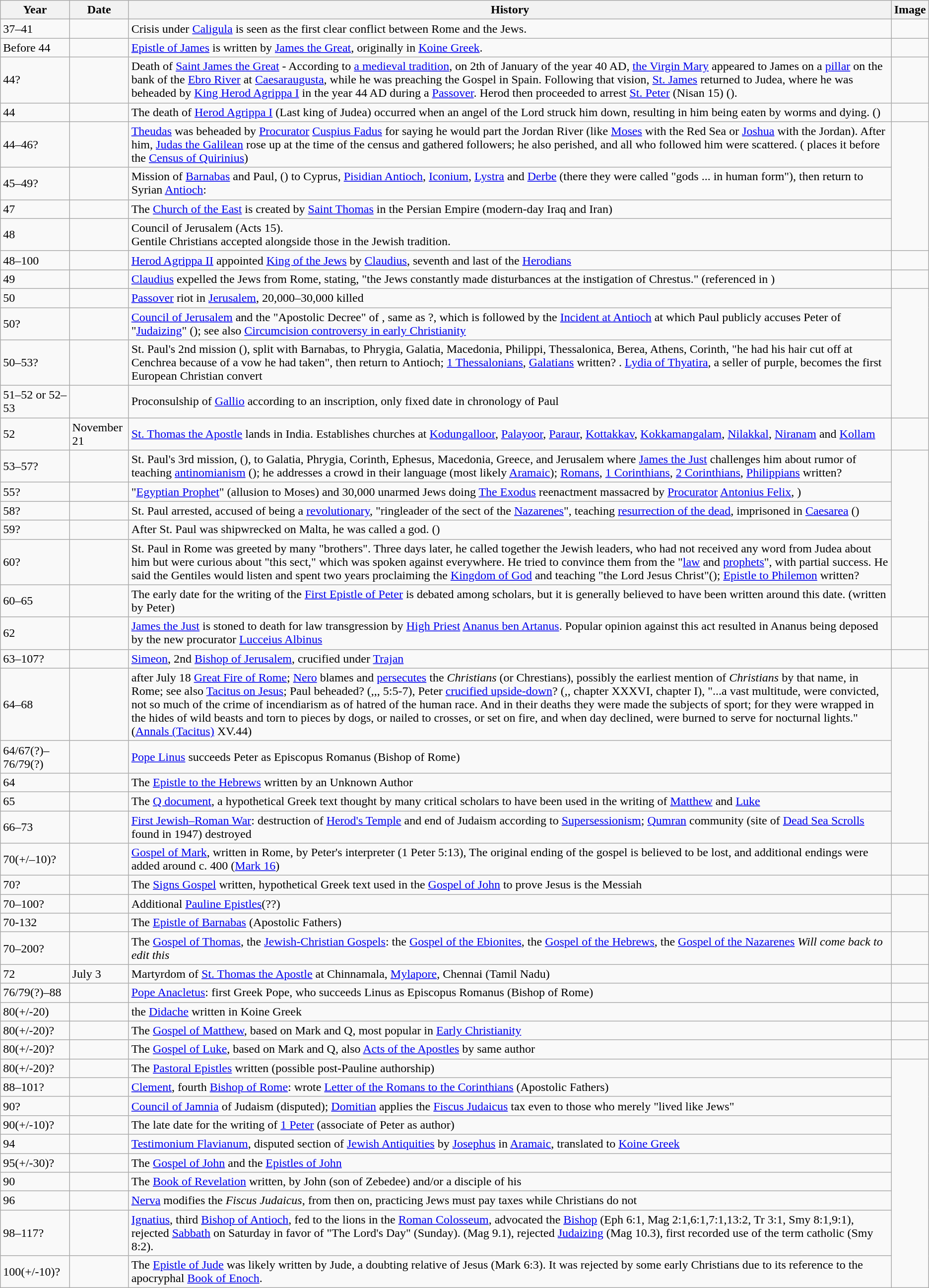<table class="wikitable" style="align: center;">
<tr>
<th>Year</th>
<th>Date</th>
<th>History</th>
<th>Image</th>
</tr>
<tr>
<td>37–41</td>
<td></td>
<td>Crisis under <a href='#'>Caligula</a> is seen as the first clear conflict between Rome and the Jews.</td>
</tr>
<tr>
<td>Before 44</td>
<td></td>
<td><a href='#'>Epistle of James</a> is written by <a href='#'>James the Great</a>, originally in <a href='#'>Koine Greek</a>.</td>
<td><br></td>
</tr>
<tr>
<td>44?</td>
<td></td>
<td>Death of <a href='#'>Saint James the Great</a> - According to <a href='#'>a medieval tradition</a>, on 2th of January of the year 40 AD, <a href='#'>the Virgin Mary</a> appeared to James on a <a href='#'>pillar</a> on the bank of the <a href='#'>Ebro River</a> at <a href='#'>Caesaraugusta</a>, while he was preaching the Gospel in Spain. Following that vision, <a href='#'>St. James</a> returned to Judea, where he was beheaded by <a href='#'>King Herod Agrippa I</a> in the year 44 AD during a <a href='#'>Passover</a>. Herod then proceeded to arrest <a href='#'>St. Peter</a> (Nisan 15) ().</td>
<td><br></td>
</tr>
<tr>
<td>44</td>
<td></td>
<td>The death of <a href='#'>Herod Agrippa I</a> (Last king of Judea) occurred when an angel of the Lord struck him down, resulting in him being eaten by worms and dying. ()</td>
<td><br></td>
</tr>
<tr>
<td>44–46?</td>
<td></td>
<td><a href='#'>Theudas</a> was beheaded by <a href='#'>Procurator</a> <a href='#'>Cuspius Fadus</a> for saying he would part the Jordan River (like <a href='#'>Moses</a> with the Red Sea or <a href='#'>Joshua</a> with the Jordan). After him, <a href='#'>Judas the Galilean</a> rose up at the time of the census and gathered followers; he also perished, and all who followed him were scattered. ( places it before the <a href='#'>Census of Quirinius</a>)</td>
</tr>
<tr>
<td>45–49?</td>
<td></td>
<td>Mission of <a href='#'>Barnabas</a> and Paul, () to Cyprus, <a href='#'>Pisidian Antioch</a>, <a href='#'>Iconium</a>, <a href='#'>Lystra</a> and <a href='#'>Derbe</a> (there they were called "gods ... in human form"), then return to Syrian <a href='#'>Antioch</a>: </td>
</tr>
<tr>
<td>47</td>
<td></td>
<td>The <a href='#'>Church of the East</a> is created by <a href='#'>Saint Thomas</a> in the Persian Empire (modern-day Iraq and Iran)</td>
</tr>
<tr>
<td>48</td>
<td></td>
<td>Council of Jerusalem (Acts 15).<br>Gentile Christians accepted alongside those in the Jewish tradition.</td>
</tr>
<tr>
<td>48–100</td>
<td></td>
<td><a href='#'>Herod Agrippa II</a> appointed <a href='#'>King of the Jews</a> by <a href='#'>Claudius</a>, seventh and last of the <a href='#'>Herodians</a></td>
<td><br></td>
</tr>
<tr>
<td>49</td>
<td></td>
<td><a href='#'>Claudius</a> expelled the Jews from Rome, stating, "the Jews constantly made disturbances at the instigation of Chrestus." (referenced in )</td>
<td><br></td>
</tr>
<tr>
<td>50</td>
<td></td>
<td><a href='#'>Passover</a> riot in <a href='#'>Jerusalem</a>, 20,000–30,000 killed</td>
</tr>
<tr>
<td>50?</td>
<td></td>
<td><a href='#'>Council of Jerusalem</a> and the "Apostolic Decree" of , same as ?, which is followed by the <a href='#'>Incident at Antioch</a> at which Paul publicly accuses Peter of "<a href='#'>Judaizing</a>" (); see also <a href='#'>Circumcision controversy in early Christianity</a></td>
</tr>
<tr>
<td>50–53?</td>
<td></td>
<td>St. Paul's 2nd mission (), split with Barnabas, to Phrygia, Galatia, Macedonia, Philippi, Thessalonica, Berea, Athens, Corinth, "he had his hair cut off at Cenchrea because of a vow he had taken", then return to Antioch; <a href='#'>1 Thessalonians</a>, <a href='#'>Galatians</a> written? . <a href='#'>Lydia of Thyatira</a>, a seller of purple, becomes the first European Christian convert </td>
</tr>
<tr>
<td>51–52 or 52–53</td>
<td></td>
<td>Proconsulship of <a href='#'>Gallio</a> according to an inscription, only fixed date in chronology of Paul</td>
</tr>
<tr>
<td>52</td>
<td>November 21</td>
<td><a href='#'>St. Thomas the Apostle</a> lands in India. Establishes churches at <a href='#'>Kodungalloor</a>, <a href='#'>Palayoor</a>, <a href='#'>Paraur</a>, <a href='#'>Kottakkav</a>, <a href='#'>Kokkamangalam</a>, <a href='#'>Nilakkal</a>, <a href='#'>Niranam</a> and <a href='#'>Kollam</a></td>
<td><br></td>
</tr>
<tr>
<td>53–57?</td>
<td></td>
<td>St. Paul's 3rd mission, (), to Galatia, Phrygia, Corinth, Ephesus, Macedonia, Greece, and Jerusalem where <a href='#'>James the Just</a> challenges him about rumor of teaching <a href='#'>antinomianism</a> (); he addresses a crowd in their language (most likely <a href='#'>Aramaic</a>); <a href='#'>Romans</a>, <a href='#'>1 Corinthians</a>, <a href='#'>2 Corinthians</a>, <a href='#'>Philippians</a> written? </td>
</tr>
<tr>
<td>55?</td>
<td></td>
<td>"<a href='#'>Egyptian Prophet</a>" (allusion to Moses) and 30,000 unarmed Jews doing <a href='#'>The Exodus</a> reenactment massacred by <a href='#'>Procurator</a> <a href='#'>Antonius Felix</a>, )</td>
</tr>
<tr>
<td>58?</td>
<td></td>
<td>St. Paul arrested, accused of being a <a href='#'>revolutionary</a>, "ringleader of the sect of the <a href='#'>Nazarenes</a>", teaching <a href='#'>resurrection of the dead</a>, imprisoned in <a href='#'>Caesarea</a> ()</td>
</tr>
<tr>
<td>59?</td>
<td></td>
<td>After St. Paul was shipwrecked on Malta, he was called a god. ()</td>
</tr>
<tr>
<td>60?</td>
<td></td>
<td>St. Paul in Rome was greeted by many "brothers". Three days later, he called together the Jewish leaders, who had not received any word from Judea about him but were curious about "this sect," which was spoken against everywhere. He tried to convince them from the "<a href='#'>law</a> and <a href='#'>prophets</a>", with partial success. He said the Gentiles would listen and spent two years proclaiming the <a href='#'>Kingdom of God</a> and teaching "the Lord Jesus Christ"(); <a href='#'>Epistle to Philemon</a> written?</td>
</tr>
<tr>
<td>60–65</td>
<td></td>
<td>The early date for the writing of the <a href='#'>First Epistle of Peter</a> is debated among scholars, but it is generally believed to have been written around this date. (written by Peter)</td>
</tr>
<tr>
<td>62</td>
<td></td>
<td><a href='#'>James the Just</a> is stoned to death for law transgression by <a href='#'>High Priest</a> <a href='#'>Ananus ben Artanus</a>. Popular opinion against this act resulted in Ananus being deposed by the new procurator <a href='#'>Lucceius Albinus</a></td>
<td><br></td>
</tr>
<tr>
<td>63–107?</td>
<td></td>
<td><a href='#'>Simeon</a>, 2nd <a href='#'>Bishop of Jerusalem</a>, crucified under <a href='#'>Trajan</a></td>
<td><br></td>
</tr>
<tr>
<td>64–68</td>
<td></td>
<td>after July 18 <a href='#'>Great Fire of Rome</a>; <a href='#'>Nero</a> blames and <a href='#'>persecutes</a> the <em>Christians</em> (or Chrestians), possibly the earliest mention of <em>Christians</em> by that name, in Rome; see also <a href='#'>Tacitus on Jesus</a>; Paul beheaded? (,,, 5:5-7), Peter <a href='#'>crucified upside-down</a>? (,, chapter XXXVI, chapter I), "...a vast multitude, were convicted, not so much of the crime of incendiarism as of hatred of the human race. And in their deaths they were made the subjects of sport; for they were wrapped in the hides of wild beasts and torn to pieces by dogs, or nailed to crosses, or set on fire, and when day declined, were burned to serve for nocturnal lights." (<a href='#'>Annals (Tacitus)</a> XV.44)</td>
</tr>
<tr>
<td>64/67(?)–76/79(?)</td>
<td></td>
<td><a href='#'>Pope Linus</a> succeeds Peter as Episcopus Romanus (Bishop of Rome)</td>
</tr>
<tr>
<td>64</td>
<td></td>
<td>The <a href='#'>Epistle to the Hebrews</a> written by an Unknown Author</td>
</tr>
<tr>
<td>65</td>
<td></td>
<td>The <a href='#'>Q document</a>, a hypothetical Greek text thought by many critical scholars to have been used in the writing of <a href='#'>Matthew</a> and <a href='#'>Luke</a></td>
</tr>
<tr>
<td>66–73</td>
<td></td>
<td><a href='#'>First Jewish–Roman War</a>: destruction of <a href='#'>Herod's Temple</a> and end of Judaism according to <a href='#'>Supersessionism</a>; <a href='#'>Qumran</a> community (site of <a href='#'>Dead Sea Scrolls</a> found in 1947) destroyed</td>
</tr>
<tr>
<td>70(+/–10)?</td>
<td></td>
<td><a href='#'>Gospel of Mark</a>, written in Rome, by Peter's interpreter (1 Peter 5:13), The original ending of the gospel is believed to be lost, and additional endings were added around c. 400 (<a href='#'>Mark 16</a>)</td>
<td><br></td>
</tr>
<tr>
<td>70?</td>
<td></td>
<td>The <a href='#'>Signs Gospel</a> written, hypothetical Greek text used in the <a href='#'>Gospel of John</a> to prove Jesus is the Messiah</td>
<td><br></td>
</tr>
<tr>
<td>70–100?</td>
<td></td>
<td>Additional <a href='#'>Pauline Epistles</a>(??)</td>
</tr>
<tr>
<td>70-132</td>
<td></td>
<td>The <a href='#'>Epistle of Barnabas</a> (Apostolic Fathers)</td>
</tr>
<tr>
<td>70–200?</td>
<td></td>
<td>The <a href='#'>Gospel of Thomas</a>, the <a href='#'>Jewish-Christian Gospels</a>: the <a href='#'>Gospel of the Ebionites</a>, the <a href='#'>Gospel of the Hebrews</a>, the <a href='#'>Gospel of the Nazarenes</a> <em>Will come back to edit this</em></td>
<td><br></td>
</tr>
<tr>
<td>72</td>
<td>July 3</td>
<td>Martyrdom of <a href='#'>St. Thomas the Apostle</a> at Chinnamala, <a href='#'>Mylapore</a>, Chennai (Tamil Nadu)</td>
</tr>
<tr>
<td>76/79(?)–88</td>
<td></td>
<td><a href='#'>Pope Anacletus</a>: first Greek Pope, who succeeds Linus as Episcopus Romanus (Bishop of Rome)</td>
<td><br></td>
</tr>
<tr>
<td>80(+/-20)</td>
<td></td>
<td>the <a href='#'>Didache</a> written in Koine Greek</td>
</tr>
<tr>
<td>80(+/-20)?</td>
<td></td>
<td>The <a href='#'>Gospel of Matthew</a>, based on Mark and Q, most popular in <a href='#'>Early Christianity</a></td>
<td><br></td>
</tr>
<tr>
<td>80(+/-20)?</td>
<td></td>
<td>The <a href='#'>Gospel of Luke</a>, based on Mark and Q, also <a href='#'>Acts of the Apostles</a> by same author</td>
<td><br></td>
</tr>
<tr>
<td>80(+/-20)?</td>
<td></td>
<td>The <a href='#'>Pastoral Epistles</a> written (possible post-Pauline authorship)</td>
</tr>
<tr>
<td>88–101?</td>
<td></td>
<td><a href='#'>Clement</a>, fourth <a href='#'>Bishop of Rome</a>: wrote <a href='#'>Letter of the Romans to the Corinthians</a> (Apostolic Fathers)</td>
</tr>
<tr>
<td>90?</td>
<td></td>
<td><a href='#'>Council of Jamnia</a> of Judaism (disputed); <a href='#'>Domitian</a> applies the <a href='#'>Fiscus Judaicus</a> tax even to those who merely "lived like Jews"</td>
</tr>
<tr>
<td>90(+/-10)?</td>
<td></td>
<td>The late date for the writing of <a href='#'>1 Peter</a> (associate of Peter as author)</td>
</tr>
<tr>
<td>94</td>
<td></td>
<td><a href='#'>Testimonium Flavianum</a>, disputed section of <a href='#'>Jewish Antiquities</a> by <a href='#'>Josephus</a> in <a href='#'>Aramaic</a>, translated to <a href='#'>Koine Greek</a></td>
</tr>
<tr>
<td>95(+/-30)?</td>
<td></td>
<td>The <a href='#'>Gospel of John</a> and the <a href='#'>Epistles of John</a></td>
</tr>
<tr>
<td>90</td>
<td></td>
<td>The <a href='#'>Book of Revelation</a> written, by John (son of Zebedee) and/or a disciple of his</td>
</tr>
<tr>
<td>96</td>
<td></td>
<td><a href='#'>Nerva</a> modifies the <em>Fiscus Judaicus</em>, from then on, practicing Jews must pay taxes while Christians do not</td>
</tr>
<tr>
<td>98–117?</td>
<td></td>
<td><a href='#'>Ignatius</a>, third <a href='#'>Bishop of Antioch</a>, fed to the lions in the <a href='#'>Roman Colosseum</a>, advocated the <a href='#'>Bishop</a> (Eph 6:1, Mag 2:1,6:1,7:1,13:2, Tr 3:1, Smy 8:1,9:1), rejected <a href='#'>Sabbath</a> on Saturday in favor of "The Lord's Day" (Sunday). (Mag 9.1), rejected <a href='#'>Judaizing</a> (Mag 10.3), first recorded use of the term catholic (Smy 8:2).</td>
</tr>
<tr>
<td>100(+/-10)?</td>
<td></td>
<td>The <a href='#'>Epistle of Jude</a> was likely written by Jude, a doubting relative of Jesus (Mark 6:3). It was rejected by some early Christians due to its reference to the apocryphal <a href='#'>Book of Enoch</a>.</td>
</tr>
</table>
